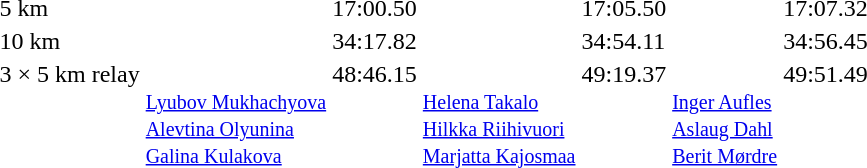<table>
<tr valign="top">
<td>5 km<br></td>
<td></td>
<td>17:00.50</td>
<td></td>
<td>17:05.50</td>
<td></td>
<td>17:07.32</td>
</tr>
<tr valign="top">
<td>10 km<br></td>
<td></td>
<td>34:17.82</td>
<td></td>
<td>34:54.11</td>
<td></td>
<td>34:56.45</td>
</tr>
<tr valign="top">
<td>3 × 5 km relay<br></td>
<td><br><small><a href='#'>Lyubov Mukhachyova</a><br><a href='#'>Alevtina Olyunina</a><br><a href='#'>Galina Kulakova</a></small></td>
<td>48:46.15</td>
<td><br><small><a href='#'>Helena Takalo</a><br><a href='#'>Hilkka Riihivuori</a><br><a href='#'>Marjatta Kajosmaa</a></small></td>
<td>49:19.37</td>
<td><br><small><a href='#'>Inger Aufles</a><br><a href='#'>Aslaug Dahl</a><br><a href='#'>Berit Mørdre</a></small></td>
<td>49:51.49</td>
</tr>
</table>
